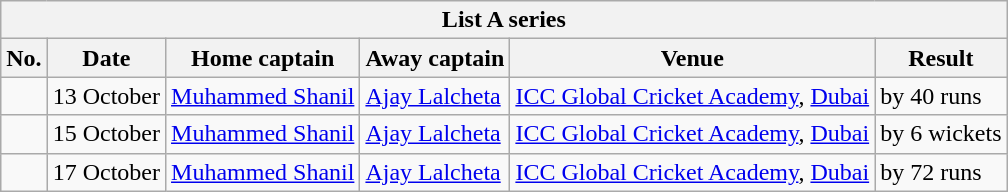<table class="wikitable">
<tr>
<th colspan="6">List A series</th>
</tr>
<tr>
<th>No.</th>
<th>Date</th>
<th>Home captain</th>
<th>Away captain</th>
<th>Venue</th>
<th>Result</th>
</tr>
<tr>
<td></td>
<td>13 October</td>
<td><a href='#'>Muhammed Shanil</a></td>
<td><a href='#'>Ajay Lalcheta</a></td>
<td><a href='#'>ICC Global Cricket Academy</a>, <a href='#'>Dubai</a></td>
<td> by 40 runs</td>
</tr>
<tr>
<td></td>
<td>15 October</td>
<td><a href='#'>Muhammed Shanil</a></td>
<td><a href='#'>Ajay Lalcheta</a></td>
<td><a href='#'>ICC Global Cricket Academy</a>, <a href='#'>Dubai</a></td>
<td> by 6 wickets</td>
</tr>
<tr>
<td></td>
<td>17 October</td>
<td><a href='#'>Muhammed Shanil</a></td>
<td><a href='#'>Ajay Lalcheta</a></td>
<td><a href='#'>ICC Global Cricket Academy</a>, <a href='#'>Dubai</a></td>
<td> by 72 runs</td>
</tr>
</table>
